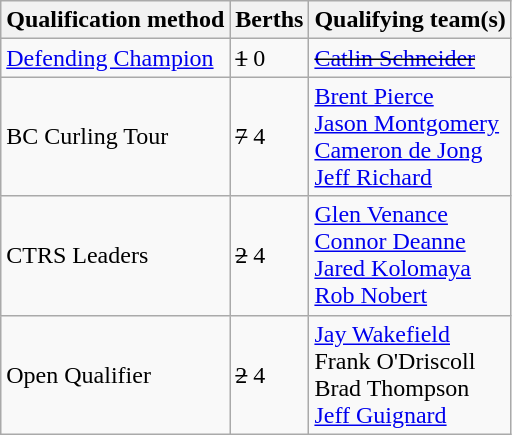<table class="wikitable">
<tr>
<th scope="col">Qualification method</th>
<th scope="col">Berths</th>
<th scope="col">Qualifying team(s)</th>
</tr>
<tr>
<td><a href='#'>Defending Champion</a></td>
<td><s>1</s> 0</td>
<td><s><a href='#'>Catlin Schneider</a></s></td>
</tr>
<tr>
<td>BC Curling Tour</td>
<td><s>7</s> 4</td>
<td><a href='#'>Brent Pierce</a> <br><a href='#'>Jason Montgomery</a> <br><a href='#'>Cameron de Jong</a> <br><a href='#'>Jeff Richard</a></td>
</tr>
<tr>
<td>CTRS Leaders</td>
<td><s>2</s> 4</td>
<td><a href='#'>Glen Venance</a> <br> <a href='#'>Connor Deanne</a> <br> <a href='#'>Jared Kolomaya</a> <br> <a href='#'>Rob Nobert</a></td>
</tr>
<tr>
<td>Open Qualifier</td>
<td><s>2</s> 4</td>
<td><a href='#'>Jay Wakefield</a> <br> Frank O'Driscoll <br> Brad Thompson <br> <a href='#'>Jeff Guignard</a></td>
</tr>
</table>
